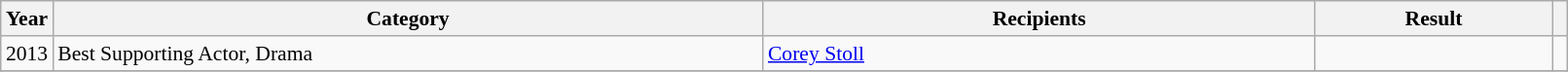<table class="wikitable plainrowheaders" style="font-size: 90%" width=85%>
<tr>
<th scope="col" style="width:2%;">Year</th>
<th scope="col" style="width:45%;">Category</th>
<th scope="col" style="width:35%;">Recipients</th>
<th scope="col" style="width:15%;">Result</th>
<th scope="col" class="unsortable" style="width:1%;"></th>
</tr>
<tr>
<td style="text-align:center;">2013</td>
<td>Best Supporting Actor, Drama</td>
<td><a href='#'>Corey Stoll</a></td>
<td></td>
<td style="text-align:center;"></td>
</tr>
<tr>
</tr>
</table>
